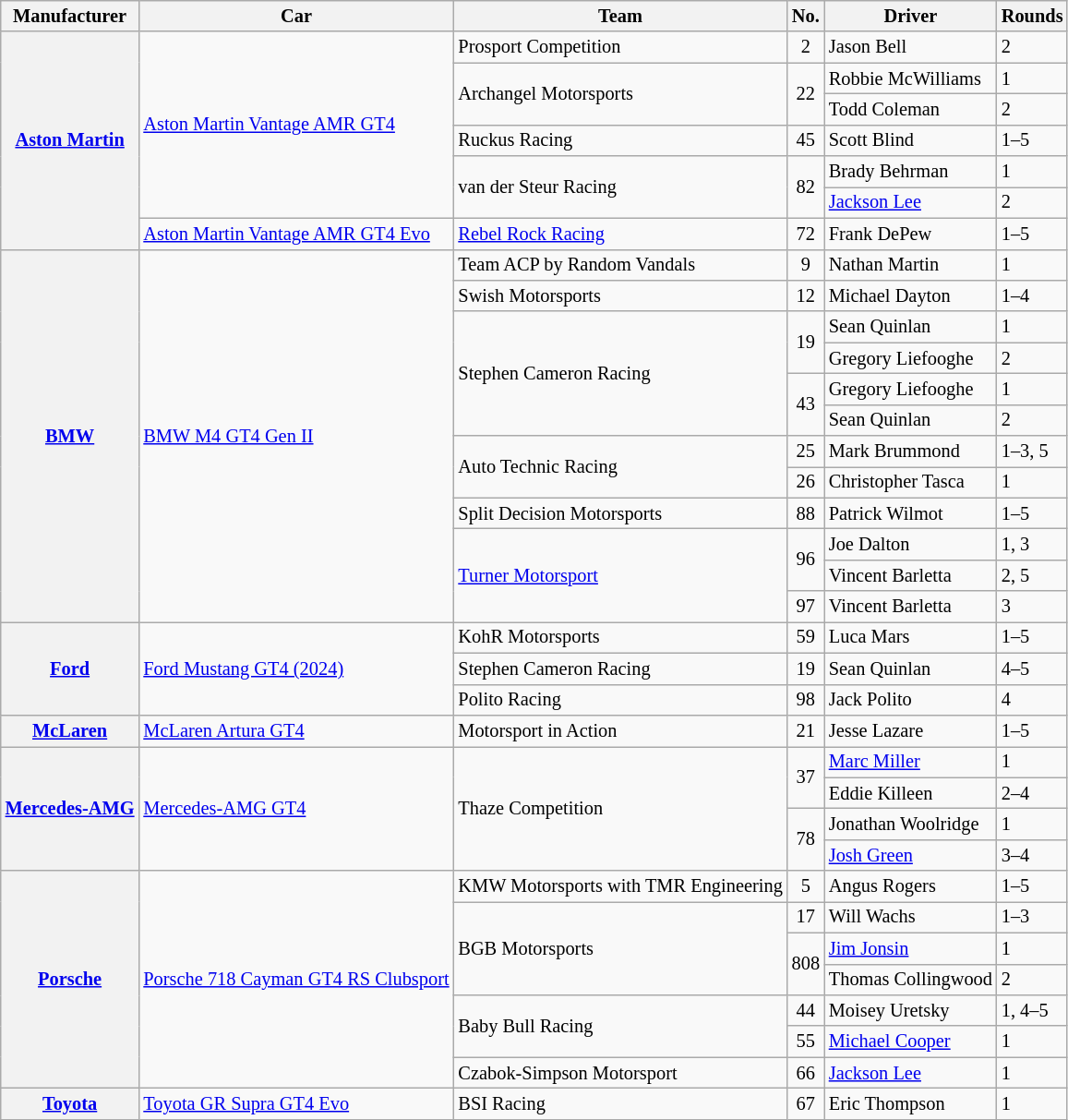<table class="wikitable" style="font-size:85%;">
<tr>
<th>Manufacturer</th>
<th>Car</th>
<th>Team</th>
<th>No.</th>
<th>Driver</th>
<th>Rounds</th>
</tr>
<tr>
<th rowspan="7"><a href='#'>Aston Martin</a></th>
<td rowspan="6"><a href='#'>Aston Martin Vantage AMR GT4</a></td>
<td> Prosport Competition</td>
<td align="center">2</td>
<td> Jason Bell</td>
<td>2</td>
</tr>
<tr>
<td rowspan="2"> Archangel Motorsports</td>
<td rowspan="2" align="center">22</td>
<td> Robbie McWilliams</td>
<td>1</td>
</tr>
<tr>
<td> Todd Coleman</td>
<td>2</td>
</tr>
<tr>
<td> Ruckus Racing</td>
<td align="center">45</td>
<td> Scott Blind</td>
<td>1–5</td>
</tr>
<tr>
<td rowspan="2"> van der Steur Racing</td>
<td rowspan="2" align="center">82</td>
<td> Brady Behrman</td>
<td>1</td>
</tr>
<tr>
<td> <a href='#'>Jackson Lee</a></td>
<td>2</td>
</tr>
<tr>
<td><a href='#'>Aston Martin Vantage AMR GT4 Evo</a></td>
<td> <a href='#'>Rebel Rock Racing</a></td>
<td align="center">72</td>
<td> Frank DePew</td>
<td>1–5</td>
</tr>
<tr>
<th rowspan="12"><a href='#'>BMW</a></th>
<td rowspan="12"><a href='#'>BMW M4 GT4 Gen II</a></td>
<td> Team ACP by Random Vandals</td>
<td align="center">9</td>
<td> Nathan Martin</td>
<td>1</td>
</tr>
<tr>
<td> Swish Motorsports</td>
<td align="center">12</td>
<td> Michael Dayton</td>
<td>1–4</td>
</tr>
<tr>
<td rowspan="4"> Stephen Cameron Racing</td>
<td rowspan="2" align="center">19</td>
<td> Sean Quinlan</td>
<td>1</td>
</tr>
<tr>
<td> Gregory Liefooghe</td>
<td>2</td>
</tr>
<tr>
<td rowspan="2" align="center">43</td>
<td> Gregory Liefooghe</td>
<td>1</td>
</tr>
<tr>
<td> Sean Quinlan</td>
<td>2</td>
</tr>
<tr>
<td rowspan="2"> Auto Technic Racing</td>
<td align="center">25</td>
<td> Mark Brummond</td>
<td>1–3, 5</td>
</tr>
<tr>
<td align="center">26</td>
<td> Christopher Tasca</td>
<td>1</td>
</tr>
<tr>
<td> Split Decision Motorsports</td>
<td align="center">88</td>
<td> Patrick Wilmot</td>
<td>1–5</td>
</tr>
<tr>
<td rowspan="3"> <a href='#'>Turner Motorsport</a></td>
<td rowspan="2" align="center">96</td>
<td> Joe Dalton</td>
<td>1, 3</td>
</tr>
<tr>
<td> Vincent Barletta</td>
<td>2, 5</td>
</tr>
<tr>
<td align="center">97</td>
<td> Vincent Barletta</td>
<td>3</td>
</tr>
<tr>
<th rowspan="3"><a href='#'>Ford</a></th>
<td rowspan="3"><a href='#'>Ford Mustang GT4 (2024)</a></td>
<td> KohR Motorsports</td>
<td align="center">59</td>
<td> Luca Mars</td>
<td>1–5</td>
</tr>
<tr>
<td> Stephen Cameron Racing</td>
<td align="center">19</td>
<td> Sean Quinlan</td>
<td>4–5</td>
</tr>
<tr>
<td> Polito Racing</td>
<td align="center">98</td>
<td> Jack Polito</td>
<td>4</td>
</tr>
<tr>
<th rowspan="1"><a href='#'>McLaren</a></th>
<td rowspan="1"><a href='#'>McLaren Artura GT4</a></td>
<td> Motorsport in Action</td>
<td align="center">21</td>
<td> Jesse Lazare</td>
<td>1–5</td>
</tr>
<tr>
<th rowspan="4"><a href='#'>Mercedes-AMG</a></th>
<td rowspan="4"><a href='#'>Mercedes-AMG GT4</a></td>
<td rowspan="4"> Thaze Competition</td>
<td rowspan=2 align="center">37</td>
<td> <a href='#'>Marc Miller</a></td>
<td>1</td>
</tr>
<tr>
<td> Eddie Killeen</td>
<td>2–4</td>
</tr>
<tr>
<td rowspan="2" align="center">78</td>
<td> Jonathan Woolridge</td>
<td>1</td>
</tr>
<tr>
<td> <a href='#'>Josh Green</a></td>
<td>3–4</td>
</tr>
<tr>
<th rowspan="7"><a href='#'>Porsche</a></th>
<td rowspan="7"><a href='#'>Porsche 718 Cayman GT4 RS Clubsport</a></td>
<td> KMW Motorsports with TMR Engineering</td>
<td align="center">5</td>
<td> Angus Rogers</td>
<td>1–5</td>
</tr>
<tr>
<td rowspan="3"> BGB Motorsports</td>
<td align="center">17</td>
<td> Will Wachs</td>
<td>1–3</td>
</tr>
<tr>
<td rowspan="2" align="center">808</td>
<td> <a href='#'>Jim Jonsin</a></td>
<td>1</td>
</tr>
<tr>
<td> Thomas Collingwood</td>
<td>2</td>
</tr>
<tr>
<td rowspan="2"> Baby Bull Racing</td>
<td align="center">44</td>
<td> Moisey Uretsky</td>
<td>1, 4–5</td>
</tr>
<tr>
<td align="center">55</td>
<td> <a href='#'>Michael Cooper</a></td>
<td>1</td>
</tr>
<tr>
<td> Czabok-Simpson Motorsport</td>
<td align="center">66</td>
<td> <a href='#'>Jackson Lee</a></td>
<td>1</td>
</tr>
<tr>
<th><a href='#'>Toyota</a></th>
<td><a href='#'>Toyota GR Supra GT4 Evo</a></td>
<td> BSI Racing</td>
<td align="center">67</td>
<td> Eric Thompson</td>
<td>1</td>
</tr>
</table>
